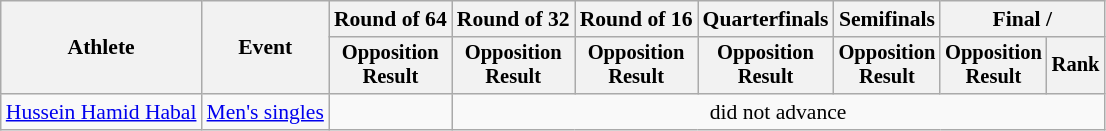<table class="wikitable" style="font-size:90%;">
<tr>
<th rowspan=2>Athlete</th>
<th rowspan=2>Event</th>
<th>Round of 64</th>
<th>Round of 32</th>
<th>Round of 16</th>
<th>Quarterfinals</th>
<th>Semifinals</th>
<th colspan=2>Final / </th>
</tr>
<tr style="font-size:95%">
<th>Opposition<br>Result</th>
<th>Opposition<br>Result</th>
<th>Opposition<br>Result</th>
<th>Opposition<br>Result</th>
<th>Opposition<br>Result</th>
<th>Opposition<br>Result</th>
<th>Rank</th>
</tr>
<tr align=center>
<td align=left><a href='#'>Hussein Hamid Habal</a></td>
<td align=left><a href='#'>Men's singles</a></td>
<td></td>
<td colspan=6>did not advance</td>
</tr>
</table>
